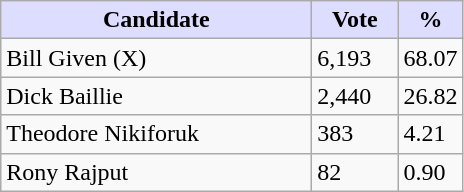<table class="wikitable">
<tr>
<th style="background:#ddf; width:200px;">Candidate</th>
<th style="background:#ddf; width:50px;">Vote</th>
<th style="background:#ddf; width:30px;">%</th>
</tr>
<tr>
<td>Bill Given (X)</td>
<td>6,193</td>
<td>68.07</td>
</tr>
<tr>
<td>Dick Baillie</td>
<td>2,440</td>
<td>26.82</td>
</tr>
<tr>
<td>Theodore Nikiforuk</td>
<td>383</td>
<td>4.21</td>
</tr>
<tr>
<td>Rony Rajput</td>
<td>82</td>
<td>0.90</td>
</tr>
</table>
